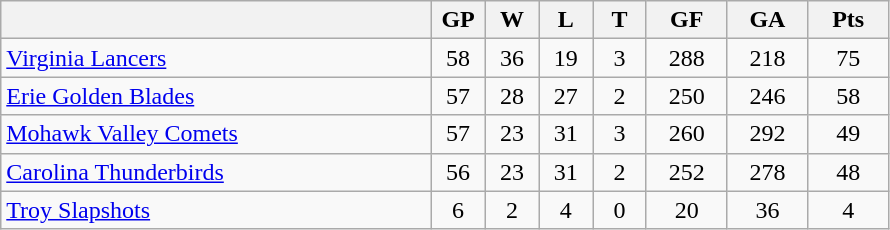<table class="wikitable">
<tr>
<th width="40%"></th>
<th width="5%">GP</th>
<th width="5%">W</th>
<th width="5%">L</th>
<th width="5%">T</th>
<th width="7.5%">GF</th>
<th width="7.5%">GA</th>
<th width="7.5%">Pts</th>
</tr>
<tr align="center">
<td align="left"><a href='#'>Virginia Lancers</a></td>
<td>58</td>
<td>36</td>
<td>19</td>
<td>3</td>
<td>288</td>
<td>218</td>
<td>75</td>
</tr>
<tr align="center">
<td align="left"><a href='#'>Erie Golden Blades</a></td>
<td>57</td>
<td>28</td>
<td>27</td>
<td>2</td>
<td>250</td>
<td>246</td>
<td>58</td>
</tr>
<tr align="center">
<td align="left"><a href='#'>Mohawk Valley Comets</a></td>
<td>57</td>
<td>23</td>
<td>31</td>
<td>3</td>
<td>260</td>
<td>292</td>
<td>49</td>
</tr>
<tr align="center">
<td align="left"><a href='#'>Carolina Thunderbirds</a></td>
<td>56</td>
<td>23</td>
<td>31</td>
<td>2</td>
<td>252</td>
<td>278</td>
<td>48</td>
</tr>
<tr align="center">
<td align="left"><a href='#'>Troy Slapshots</a></td>
<td>6</td>
<td>2</td>
<td>4</td>
<td>0</td>
<td>20</td>
<td>36</td>
<td>4</td>
</tr>
</table>
